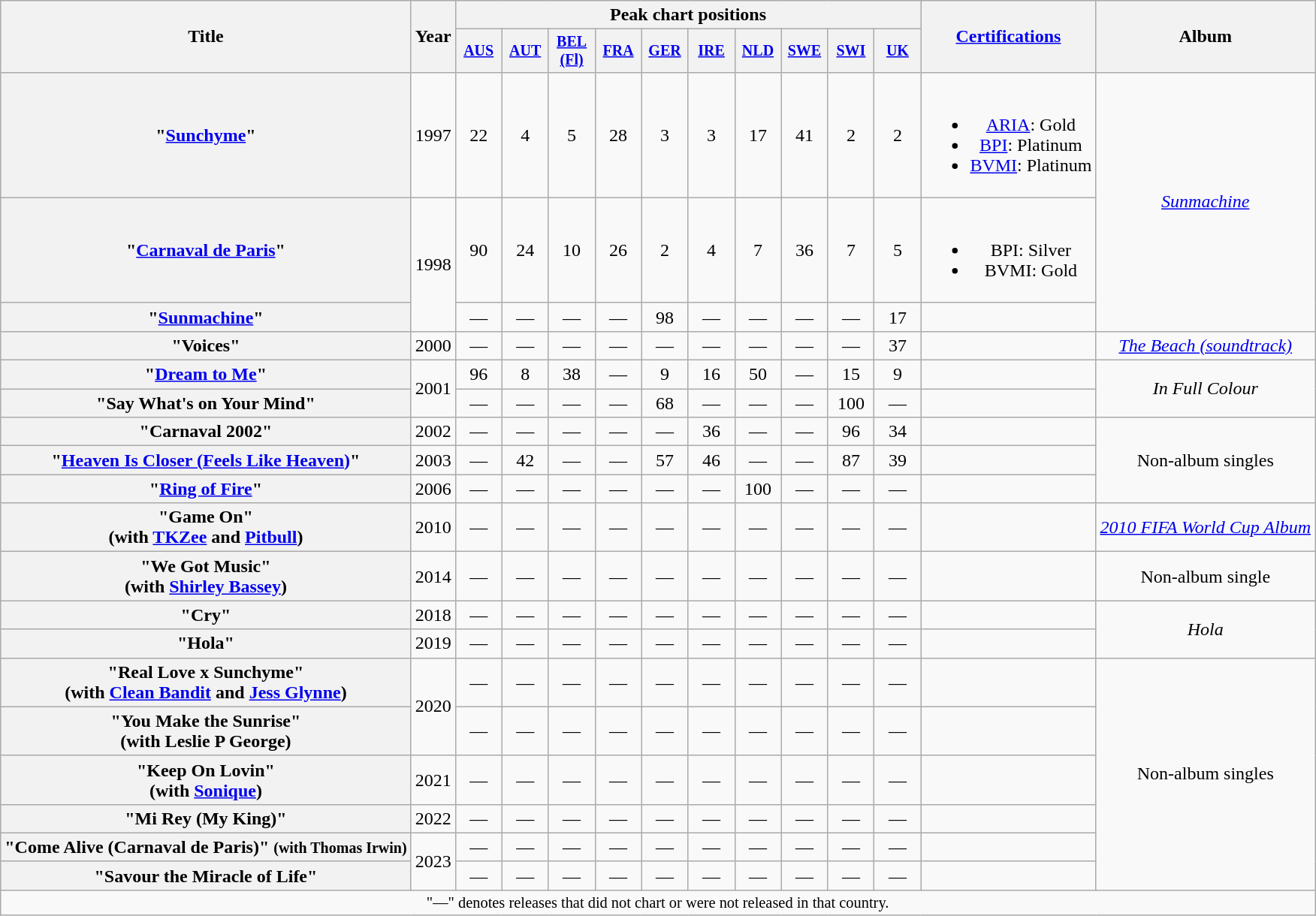<table class="wikitable plainrowheaders" style="text-align:center;">
<tr>
<th rowspan="2">Title</th>
<th rowspan="2">Year</th>
<th colspan="10">Peak chart positions</th>
<th rowspan="2"><a href='#'>Certifications</a><br></th>
<th rowspan="2">Album</th>
</tr>
<tr style="font-size:smaller;">
<th width="35"><a href='#'>AUS</a><br></th>
<th width="35"><a href='#'>AUT</a><br></th>
<th width="35"><a href='#'>BEL<br>(Fl)</a></th>
<th width="35"><a href='#'>FRA</a><br></th>
<th width="35"><a href='#'>GER</a><br></th>
<th width="35"><a href='#'>IRE</a><br></th>
<th width="35"><a href='#'>NLD</a><br></th>
<th width="35"><a href='#'>SWE</a><br></th>
<th width="35"><a href='#'>SWI</a><br></th>
<th width="35"><a href='#'>UK</a><br></th>
</tr>
<tr>
<th scope="row">"<a href='#'>Sunchyme</a>"</th>
<td>1997</td>
<td align="center">22</td>
<td align="center">4</td>
<td align="center">5</td>
<td align="center">28</td>
<td align="center">3</td>
<td align="center">3</td>
<td align="center">17</td>
<td align="center">41</td>
<td align="center">2</td>
<td align="center">2</td>
<td><br><ul><li><a href='#'>ARIA</a>: Gold</li><li><a href='#'>BPI</a>: Platinum</li><li><a href='#'>BVMI</a>: Platinum</li></ul></td>
<td rowspan="3"><em><a href='#'>Sunmachine</a></em></td>
</tr>
<tr>
<th scope="row">"<a href='#'>Carnaval de Paris</a>"</th>
<td rowspan="2">1998</td>
<td align="center">90</td>
<td align="center">24</td>
<td align="center">10</td>
<td align="center">26</td>
<td align="center">2</td>
<td align="center">4</td>
<td align="center">7</td>
<td align="center">36</td>
<td align="center">7</td>
<td align="center">5</td>
<td><br><ul><li>BPI: Silver</li><li>BVMI: Gold</li></ul></td>
</tr>
<tr>
<th scope="row">"<a href='#'>Sunmachine</a>"</th>
<td align="center">—</td>
<td align="center">—</td>
<td align="center">—</td>
<td align="center">—</td>
<td align="center">98</td>
<td align="center">—</td>
<td align="center">—</td>
<td align="center">—</td>
<td align="center">—</td>
<td align="center">17</td>
<td></td>
</tr>
<tr>
<th scope="row">"Voices"</th>
<td>2000</td>
<td align="center">—</td>
<td align="center">—</td>
<td align="center">—</td>
<td align="center">—</td>
<td align="center">—</td>
<td align="center">—</td>
<td align="center">—</td>
<td align="center">—</td>
<td align="center">—</td>
<td align="center">37</td>
<td></td>
<td><em><a href='#'>The Beach (soundtrack)</a></em></td>
</tr>
<tr>
<th scope="row">"<a href='#'>Dream to Me</a>"</th>
<td rowspan="2">2001</td>
<td align="center">96</td>
<td align="center">8</td>
<td align="center">38</td>
<td align="center">—</td>
<td align="center">9</td>
<td align="center">16</td>
<td align="center">50</td>
<td align="center">—</td>
<td align="center">15</td>
<td align="center">9</td>
<td></td>
<td rowspan="2"><em>In Full Colour</em></td>
</tr>
<tr>
<th scope="row">"Say What's on Your Mind"</th>
<td align="center">—</td>
<td align="center">—</td>
<td align="center">—</td>
<td align="center">—</td>
<td align="center">68</td>
<td align="center">—</td>
<td align="center">—</td>
<td align="center">—</td>
<td align="center">100</td>
<td align="center">—</td>
<td></td>
</tr>
<tr>
<th scope="row">"Carnaval 2002"</th>
<td>2002</td>
<td align="center">—</td>
<td align="center">—</td>
<td align="center">—</td>
<td align="center">—</td>
<td align="center">—</td>
<td align="center">36</td>
<td align="center">—</td>
<td align="center">—</td>
<td align="center">96</td>
<td align="center">34</td>
<td></td>
<td rowspan=3>Non-album singles</td>
</tr>
<tr>
<th scope="row">"<a href='#'>Heaven Is Closer (Feels Like Heaven)</a>"</th>
<td>2003</td>
<td align="center">—</td>
<td align="center">42</td>
<td align="center">—</td>
<td align="center">—</td>
<td align="center">57</td>
<td align="center">46</td>
<td align="center">—</td>
<td align="center">—</td>
<td align="center">87</td>
<td align="center">39</td>
<td></td>
</tr>
<tr>
<th scope="row">"<a href='#'>Ring of Fire</a>"</th>
<td>2006</td>
<td align="center">—</td>
<td align="center">—</td>
<td align="center">—</td>
<td align="center">—</td>
<td align="center">—</td>
<td align="center">—</td>
<td align="center">100</td>
<td align="center">—</td>
<td align="center">—</td>
<td align="center">—</td>
<td></td>
</tr>
<tr>
<th scope="row">"Game On" <br><span>(with <a href='#'>TKZee</a> and <a href='#'>Pitbull</a>)</span></th>
<td>2010</td>
<td align="center">—</td>
<td align="center">—</td>
<td align="center">—</td>
<td align="center">—</td>
<td align="center">—</td>
<td align="center">—</td>
<td align="center">—</td>
<td align="center">—</td>
<td align="center">—</td>
<td align="center">—</td>
<td></td>
<td><em><a href='#'>2010 FIFA World Cup Album</a></em></td>
</tr>
<tr>
<th scope="row">"We Got Music" <br><span>(with <a href='#'>Shirley Bassey</a>)</span></th>
<td>2014</td>
<td align="center">—</td>
<td align="center">—</td>
<td align="center">—</td>
<td align="center">—</td>
<td align="center">—</td>
<td align="center">—</td>
<td align="center">—</td>
<td align="center">—</td>
<td align="center">—</td>
<td align="center">—</td>
<td></td>
<td>Non-album single</td>
</tr>
<tr>
<th scope="row">"Cry"</th>
<td>2018</td>
<td align="center">—</td>
<td align="center">—</td>
<td align="center">—</td>
<td align="center">—</td>
<td align="center">—</td>
<td align="center">—</td>
<td align="center">—</td>
<td align="center">—</td>
<td align="center">—</td>
<td align="center">—</td>
<td></td>
<td rowspan="2"><em>Hola</em></td>
</tr>
<tr>
<th scope="row">"Hola"</th>
<td>2019</td>
<td align="center">—</td>
<td align="center">—</td>
<td align="center">—</td>
<td align="center">—</td>
<td align="center">—</td>
<td align="center">—</td>
<td align="center">—</td>
<td align="center">—</td>
<td align="center">—</td>
<td align="center">—</td>
<td></td>
</tr>
<tr>
<th scope="row">"Real Love x Sunchyme" <br><span>(with <a href='#'>Clean Bandit</a> and <a href='#'>Jess Glynne</a>)</span></th>
<td rowspan=2>2020</td>
<td align="center">—</td>
<td align="center">—</td>
<td align="center">—</td>
<td align="center">—</td>
<td align="center">—</td>
<td align="center">—</td>
<td align="center">—</td>
<td align="center">—</td>
<td align="center">—</td>
<td align="center">—</td>
<td></td>
<td rowspan=6>Non-album singles</td>
</tr>
<tr>
<th scope="row">"You Make the Sunrise" <br><span>(with Leslie P George)</span></th>
<td align="center">—</td>
<td align="center">—</td>
<td align="center">—</td>
<td align="center">—</td>
<td align="center">—</td>
<td align="center">—</td>
<td align="center">—</td>
<td align="center">—</td>
<td align="center">—</td>
<td align="center">—</td>
<td></td>
</tr>
<tr>
<th scope="row">"Keep On Lovin" <br><span>(with <a href='#'>Sonique</a>)</span></th>
<td>2021</td>
<td align="center">—</td>
<td align="center">—</td>
<td align="center">—</td>
<td align="center">—</td>
<td align="center">—</td>
<td align="center">—</td>
<td align="center">—</td>
<td align="center">—</td>
<td align="center">—</td>
<td align="center">—</td>
<td></td>
</tr>
<tr>
<th scope="row">"Mi Rey (My King)"</th>
<td>2022</td>
<td align="center">—</td>
<td align="center">—</td>
<td align="center">—</td>
<td align="center">—</td>
<td align="center">—</td>
<td align="center">—</td>
<td align="center">—</td>
<td align="center">—</td>
<td align="center">—</td>
<td align="center">—</td>
<td></td>
</tr>
<tr>
<th scope="row">"Come Alive (Carnaval de Paris)" <small>(with Thomas Irwin)</small></th>
<td rowspan="2">2023</td>
<td align="center">—</td>
<td align="center">—</td>
<td align="center">—</td>
<td align="center">—</td>
<td align="center">—</td>
<td align="center">—</td>
<td align="center">—</td>
<td align="center">—</td>
<td align="center">—</td>
<td align="center">—</td>
<td></td>
</tr>
<tr>
<th scope="row">"Savour the Miracle of Life"</th>
<td align="center">—</td>
<td align="center">—</td>
<td align="center">—</td>
<td align="center">—</td>
<td align="center">—</td>
<td align="center">—</td>
<td align="center">—</td>
<td align="center">—</td>
<td align="center">—</td>
<td align="center">—</td>
<td></td>
</tr>
<tr>
<td align="center" colspan="25" style="font-size: 85%">"—" denotes releases that did not chart or were not released in that country.</td>
</tr>
</table>
